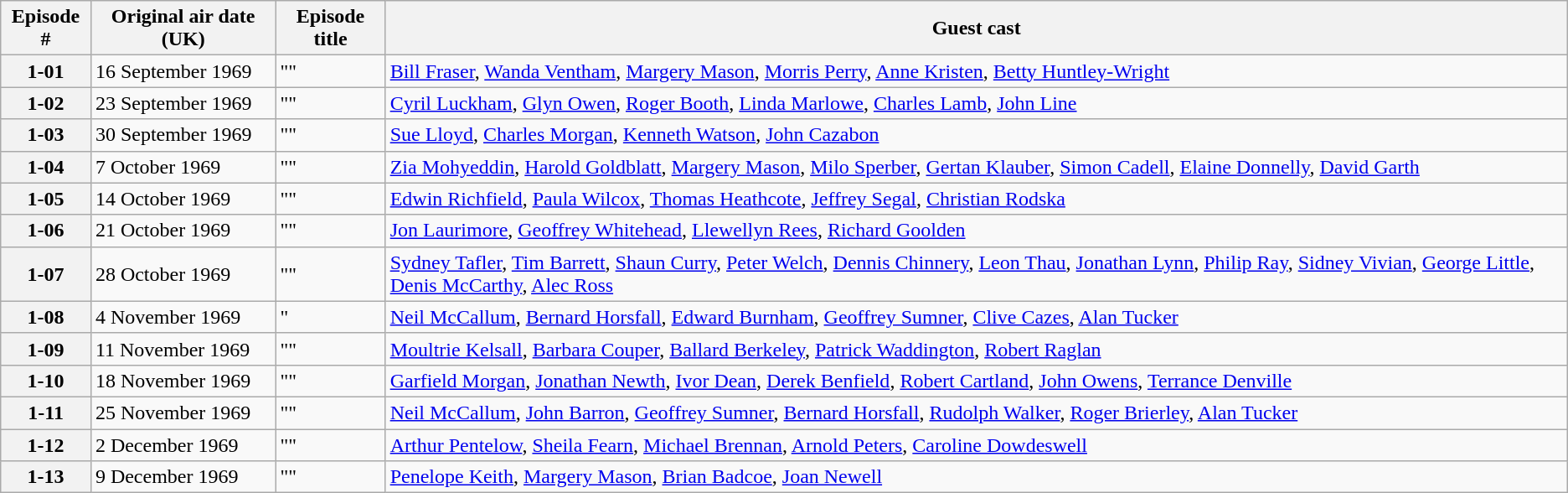<table class=wikitable>
<tr>
<th>Episode #</th>
<th>Original air date (UK)</th>
<th>Episode title</th>
<th>Guest cast</th>
</tr>
<tr>
<th>1-01</th>
<td>16 September 1969</td>
<td>""</td>
<td><a href='#'>Bill Fraser</a>, <a href='#'>Wanda Ventham</a>, <a href='#'>Margery Mason</a>, <a href='#'>Morris Perry</a>, <a href='#'>Anne Kristen</a>, <a href='#'>Betty Huntley-Wright</a></td>
</tr>
<tr>
<th>1-02</th>
<td>23 September 1969</td>
<td>""</td>
<td><a href='#'>Cyril Luckham</a>, <a href='#'>Glyn Owen</a>, <a href='#'>Roger Booth</a>, <a href='#'>Linda Marlowe</a>, <a href='#'>Charles Lamb</a>, <a href='#'>John Line</a></td>
</tr>
<tr>
<th>1-03</th>
<td>30 September 1969</td>
<td>""</td>
<td><a href='#'>Sue Lloyd</a>, <a href='#'>Charles Morgan</a>, <a href='#'>Kenneth Watson</a>, <a href='#'>John Cazabon</a></td>
</tr>
<tr>
<th>1-04</th>
<td>7 October 1969</td>
<td>""</td>
<td><a href='#'>Zia Mohyeddin</a>, <a href='#'>Harold Goldblatt</a>, <a href='#'>Margery Mason</a>, <a href='#'>Milo Sperber</a>, <a href='#'>Gertan Klauber</a>, <a href='#'>Simon Cadell</a>, <a href='#'>Elaine Donnelly</a>, <a href='#'>David Garth</a></td>
</tr>
<tr>
<th>1-05</th>
<td>14 October 1969</td>
<td>""</td>
<td><a href='#'>Edwin Richfield</a>, <a href='#'>Paula Wilcox</a>, <a href='#'>Thomas Heathcote</a>, <a href='#'>Jeffrey Segal</a>, <a href='#'>Christian Rodska</a></td>
</tr>
<tr>
<th>1-06</th>
<td>21 October 1969</td>
<td>""</td>
<td><a href='#'>Jon Laurimore</a>, <a href='#'>Geoffrey Whitehead</a>, <a href='#'>Llewellyn Rees</a>, <a href='#'>Richard Goolden</a></td>
</tr>
<tr>
<th>1-07</th>
<td>28 October 1969</td>
<td>""</td>
<td><a href='#'>Sydney Tafler</a>, <a href='#'>Tim Barrett</a>, <a href='#'>Shaun Curry</a>, <a href='#'>Peter Welch</a>, <a href='#'>Dennis Chinnery</a>, <a href='#'>Leon Thau</a>, <a href='#'>Jonathan Lynn</a>, <a href='#'>Philip Ray</a>, <a href='#'>Sidney Vivian</a>, <a href='#'>George Little</a>, <a href='#'>Denis McCarthy</a>, <a href='#'>Alec Ross</a></td>
</tr>
<tr>
<th>1-08</th>
<td>4 November 1969</td>
<td>"</td>
<td><a href='#'>Neil McCallum</a>, <a href='#'>Bernard Horsfall</a>, <a href='#'>Edward Burnham</a>, <a href='#'>Geoffrey Sumner</a>, <a href='#'>Clive Cazes</a>, <a href='#'>Alan Tucker</a></td>
</tr>
<tr>
<th>1-09</th>
<td>11 November 1969</td>
<td>""</td>
<td><a href='#'>Moultrie Kelsall</a>, <a href='#'>Barbara Couper</a>, <a href='#'>Ballard Berkeley</a>, <a href='#'>Patrick Waddington</a>, <a href='#'>Robert Raglan</a></td>
</tr>
<tr>
<th>1-10</th>
<td>18 November 1969</td>
<td>""</td>
<td><a href='#'>Garfield Morgan</a>, <a href='#'>Jonathan Newth</a>, <a href='#'>Ivor Dean</a>, <a href='#'>Derek Benfield</a>, <a href='#'>Robert Cartland</a>, <a href='#'>John Owens</a>, <a href='#'>Terrance Denville</a></td>
</tr>
<tr>
<th>1-11</th>
<td>25 November 1969</td>
<td>""</td>
<td><a href='#'>Neil McCallum</a>, <a href='#'>John Barron</a>, <a href='#'>Geoffrey Sumner</a>, <a href='#'>Bernard Horsfall</a>, <a href='#'>Rudolph Walker</a>, <a href='#'>Roger Brierley</a>, <a href='#'>Alan Tucker</a></td>
</tr>
<tr>
<th>1-12</th>
<td>2 December 1969</td>
<td>""</td>
<td><a href='#'>Arthur Pentelow</a>, <a href='#'>Sheila Fearn</a>, <a href='#'>Michael Brennan</a>, <a href='#'>Arnold Peters</a>, <a href='#'>Caroline Dowdeswell</a></td>
</tr>
<tr>
<th>1-13</th>
<td>9 December 1969</td>
<td>""</td>
<td><a href='#'>Penelope Keith</a>, <a href='#'>Margery Mason</a>, <a href='#'>Brian Badcoe</a>, <a href='#'>Joan Newell</a></td>
</tr>
</table>
